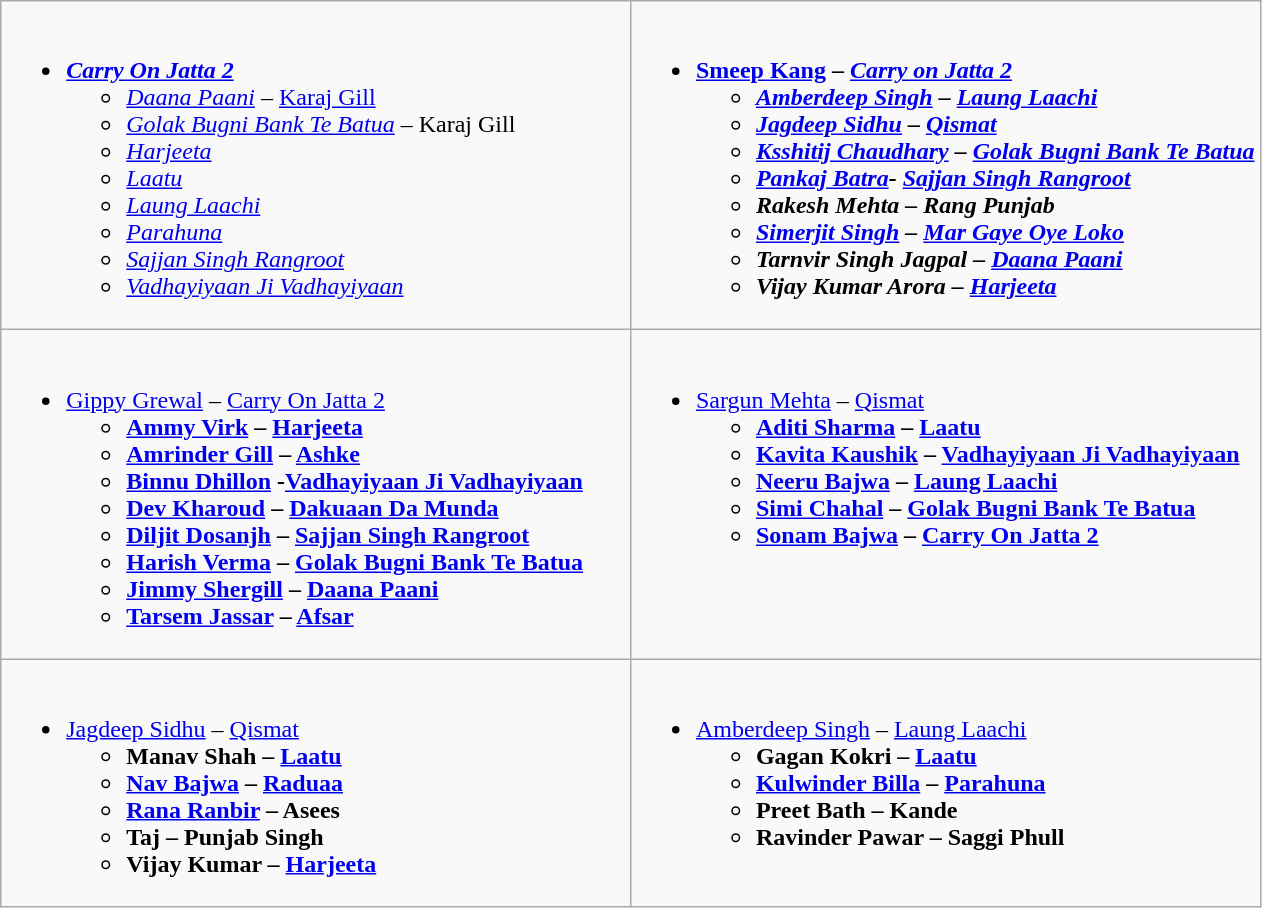<table class=wikitable>
<tr>
<td style="vertical-align:top; width:50%;"><br><ul><li><strong><em><a href='#'>Carry On Jatta 2</a></em></strong><ul><li><em><a href='#'>Daana Paani</a></em> – <a href='#'>Karaj Gill</a></li><li><em><a href='#'>Golak Bugni Bank Te Batua</a></em> – Karaj Gill</li><li><em><a href='#'>Harjeeta</a></em></li><li><em><a href='#'>Laatu</a></em></li><li><em><a href='#'>Laung Laachi</a></em></li><li><em><a href='#'>Parahuna</a></em></li><li><em><a href='#'>Sajjan Singh Rangroot</a></em></li><li><em><a href='#'>Vadhayiyaan Ji Vadhayiyaan</a></em></li></ul></li></ul></td>
<td style="vertical-align:top; width:50%;"><br><ul><li><strong><a href='#'>Smeep Kang</a> – <em><a href='#'>Carry on Jatta 2</a><strong><em><ul><li><a href='#'>Amberdeep Singh</a> – </em><a href='#'>Laung Laachi</a><em></li><li><a href='#'>Jagdeep Sidhu</a> – </em><a href='#'>Qismat</a><em></li><li><a href='#'>Ksshitij Chaudhary</a> – </em><a href='#'>Golak Bugni Bank Te Batua</a><em></li><li><a href='#'>Pankaj Batra</a>- <a href='#'>Sajjan Singh Rangroot</a></li><li>Rakesh Mehta	– Rang Punjab</li><li><a href='#'>Simerjit Singh</a> – <a href='#'>Mar Gaye Oye Loko</a></li><li>Tarnvir Singh Jagpal	– <a href='#'>Daana Paani</a></li><li>Vijay Kumar Arora – <a href='#'>Harjeeta</a></li></ul></li></ul></td>
</tr>
<tr>
<td style="vertical-align:top; width:50%;"><br><ul><li></strong><a href='#'>Gippy Grewal</a> – <a href='#'>Carry On Jatta 2</a><strong><ul><li><a href='#'>Ammy Virk</a> – <a href='#'>Harjeeta</a></li><li><a href='#'>Amrinder Gill</a> – <a href='#'>Ashke</a></li><li><a href='#'>Binnu Dhillon</a> -<a href='#'>Vadhayiyaan Ji Vadhayiyaan</a></li><li><a href='#'>Dev Kharoud</a> – <a href='#'>Dakuaan Da Munda</a></li><li><a href='#'>Diljit Dosanjh</a> – <a href='#'>Sajjan Singh Rangroot</a></li><li><a href='#'>Harish Verma</a> – <a href='#'>Golak Bugni Bank Te Batua</a></li><li><a href='#'>Jimmy Shergill</a> – <a href='#'>Daana Paani</a></li><li><a href='#'>Tarsem Jassar</a> – <a href='#'>Afsar</a></li></ul></li></ul></td>
<td style="vertical-align:top; width:50%;"><br><ul><li></strong><a href='#'>Sargun Mehta</a> – <a href='#'>Qismat</a><strong><ul><li><a href='#'>Aditi Sharma</a> – <a href='#'>Laatu</a></li><li><a href='#'>Kavita Kaushik</a> – <a href='#'>Vadhayiyaan Ji Vadhayiyaan</a></li><li><a href='#'>Neeru Bajwa</a> – <a href='#'>Laung Laachi</a></li><li><a href='#'>Simi Chahal</a> – <a href='#'>Golak Bugni Bank Te Batua</a></li><li><a href='#'>Sonam Bajwa</a> – <a href='#'>Carry On Jatta 2</a></li></ul></li></ul></td>
</tr>
<tr>
<td style="vertical-align:top; width:50%;"><br><ul><li></strong><a href='#'>Jagdeep Sidhu</a> – <a href='#'>Qismat</a><strong><ul><li>Manav Shah – <a href='#'>Laatu</a></li><li><a href='#'>Nav Bajwa</a> – <a href='#'>Raduaa</a></li><li><a href='#'>Rana Ranbir</a> – Asees</li><li>Taj – Punjab Singh</li><li>Vijay Kumar – <a href='#'>Harjeeta</a></li></ul></li></ul></td>
<td style="vertical-align:top; width:50%;"><br><ul><li></strong><a href='#'>Amberdeep Singh</a> – <a href='#'>Laung Laachi</a><strong><ul><li>Gagan Kokri – <a href='#'>Laatu</a></li><li><a href='#'>Kulwinder Billa</a> – <a href='#'>Parahuna</a></li><li>Preet Bath – Kande</li><li>Ravinder Pawar – Saggi Phull</li></ul></li></ul></td>
</tr>
</table>
